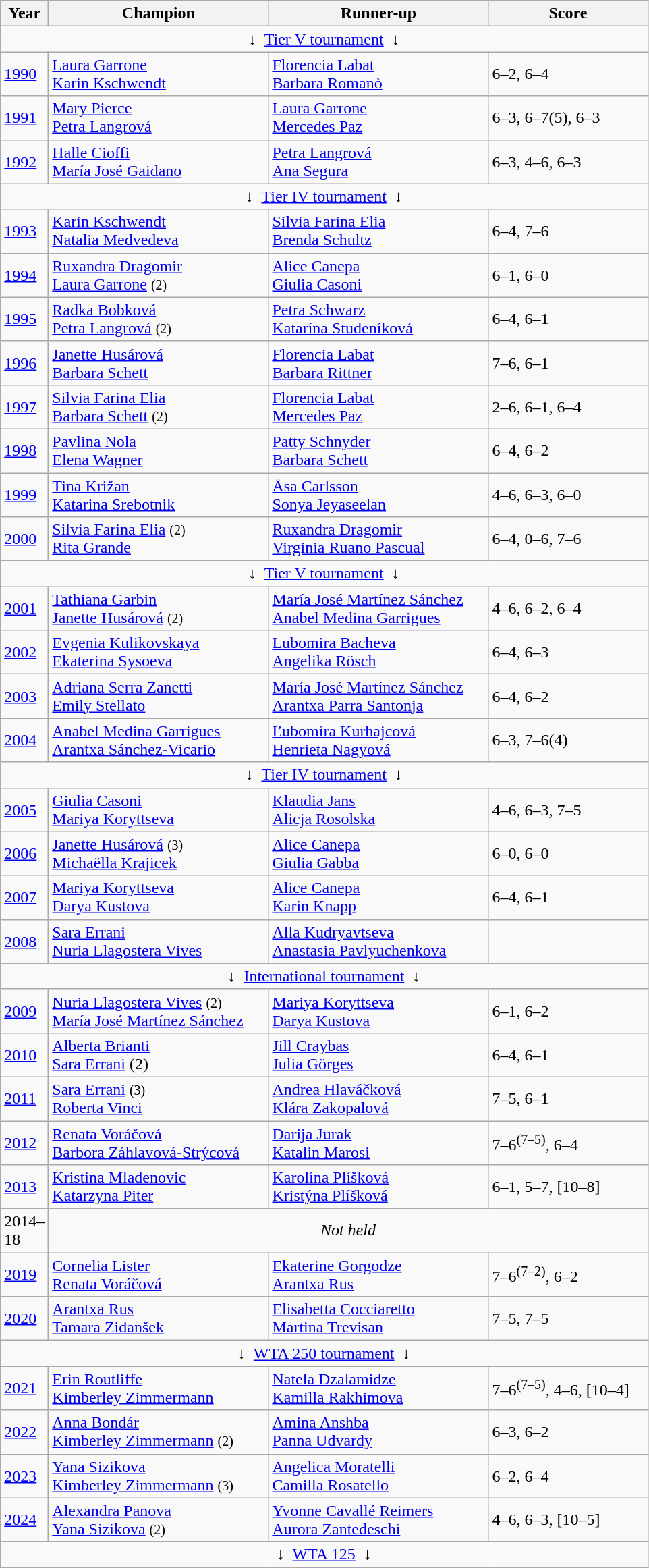<table class="sortable wikitable">
<tr>
<th style="width:40px">Year</th>
<th style="width:210px">Champion</th>
<th style="width:210px">Runner-up</th>
<th style="width:150px">Score</th>
</tr>
<tr>
<td colspan="4" align="center">↓  <a href='#'>Tier V tournament</a>  ↓</td>
</tr>
<tr>
<td><a href='#'>1990</a></td>
<td> <a href='#'>Laura Garrone</a><br> <a href='#'>Karin Kschwendt</a></td>
<td> <a href='#'>Florencia Labat</a><br> <a href='#'>Barbara Romanò</a></td>
<td>6–2, 6–4</td>
</tr>
<tr>
<td><a href='#'>1991</a></td>
<td> <a href='#'>Mary Pierce</a><br> <a href='#'>Petra Langrová</a></td>
<td> <a href='#'>Laura Garrone</a><br> <a href='#'>Mercedes Paz</a></td>
<td>6–3, 6–7(5), 6–3</td>
</tr>
<tr>
<td><a href='#'>1992</a></td>
<td> <a href='#'>Halle Cioffi</a><br> <a href='#'>María José Gaidano</a></td>
<td> <a href='#'>Petra Langrová</a><br> <a href='#'>Ana Segura</a></td>
<td>6–3, 4–6, 6–3</td>
</tr>
<tr>
<td colspan="4" align="center">↓  <a href='#'>Tier IV tournament</a>  ↓</td>
</tr>
<tr>
<td><a href='#'>1993</a></td>
<td> <a href='#'>Karin Kschwendt</a><br> <a href='#'>Natalia Medvedeva</a></td>
<td> <a href='#'>Silvia Farina Elia</a><br> <a href='#'>Brenda Schultz</a></td>
<td>6–4, 7–6</td>
</tr>
<tr>
<td><a href='#'>1994</a></td>
<td> <a href='#'>Ruxandra Dragomir</a><br> <a href='#'>Laura Garrone</a> <small> (2) </small></td>
<td> <a href='#'>Alice Canepa</a><br> <a href='#'>Giulia Casoni</a></td>
<td>6–1, 6–0</td>
</tr>
<tr>
<td><a href='#'>1995</a></td>
<td> <a href='#'>Radka Bobková</a><br> <a href='#'>Petra Langrová</a> <small> (2) </small></td>
<td> <a href='#'>Petra Schwarz</a><br> <a href='#'>Katarína Studeníková</a></td>
<td>6–4, 6–1</td>
</tr>
<tr>
<td><a href='#'>1996</a></td>
<td> <a href='#'>Janette Husárová</a><br> <a href='#'>Barbara Schett</a></td>
<td> <a href='#'>Florencia Labat</a><br> <a href='#'>Barbara Rittner</a></td>
<td>7–6, 6–1</td>
</tr>
<tr>
<td><a href='#'>1997</a></td>
<td> <a href='#'>Silvia Farina Elia</a><br> <a href='#'>Barbara Schett</a> <small> (2) </small></td>
<td> <a href='#'>Florencia Labat</a><br> <a href='#'>Mercedes Paz</a></td>
<td>2–6, 6–1, 6–4</td>
</tr>
<tr>
<td><a href='#'>1998</a></td>
<td> <a href='#'>Pavlina Nola</a><br> <a href='#'>Elena Wagner</a></td>
<td> <a href='#'>Patty Schnyder</a><br> <a href='#'>Barbara Schett</a></td>
<td>6–4, 6–2</td>
</tr>
<tr>
<td><a href='#'>1999</a></td>
<td> <a href='#'>Tina Križan</a><br> <a href='#'>Katarina Srebotnik</a></td>
<td> <a href='#'>Åsa Carlsson</a><br> <a href='#'>Sonya Jeyaseelan</a></td>
<td>4–6, 6–3, 6–0</td>
</tr>
<tr>
<td><a href='#'>2000</a></td>
<td> <a href='#'>Silvia Farina Elia</a> <small> (2) </small> <br> <a href='#'>Rita Grande</a></td>
<td> <a href='#'>Ruxandra Dragomir</a><br> <a href='#'>Virginia Ruano Pascual</a></td>
<td>6–4, 0–6, 7–6</td>
</tr>
<tr>
<td colspan="4" align="center">↓  <a href='#'>Tier V tournament</a>  ↓</td>
</tr>
<tr>
<td><a href='#'>2001</a></td>
<td> <a href='#'>Tathiana Garbin</a><br> <a href='#'>Janette Husárová</a> <small> (2) </small></td>
<td> <a href='#'>María José Martínez Sánchez</a><br> <a href='#'>Anabel Medina Garrigues</a></td>
<td>4–6, 6–2, 6–4</td>
</tr>
<tr>
<td><a href='#'>2002</a></td>
<td> <a href='#'>Evgenia Kulikovskaya</a><br> <a href='#'>Ekaterina Sysoeva</a></td>
<td> <a href='#'>Lubomira Bacheva</a><br> <a href='#'>Angelika Rösch</a></td>
<td>6–4, 6–3</td>
</tr>
<tr>
<td><a href='#'>2003</a></td>
<td> <a href='#'>Adriana Serra Zanetti</a><br> <a href='#'>Emily Stellato</a></td>
<td> <a href='#'>María José Martínez Sánchez</a><br> <a href='#'>Arantxa Parra Santonja</a></td>
<td>6–4, 6–2</td>
</tr>
<tr>
<td><a href='#'>2004</a></td>
<td> <a href='#'>Anabel Medina Garrigues</a><br> <a href='#'>Arantxa Sánchez-Vicario</a></td>
<td> <a href='#'>Ľubomíra Kurhajcová</a><br> <a href='#'>Henrieta Nagyová</a></td>
<td>6–3, 7–6(4)</td>
</tr>
<tr>
<td colspan="4" align="center">↓  <a href='#'>Tier IV tournament</a>  ↓</td>
</tr>
<tr>
<td><a href='#'>2005</a></td>
<td> <a href='#'>Giulia Casoni</a><br> <a href='#'>Mariya Koryttseva</a></td>
<td> <a href='#'>Klaudia Jans</a><br> <a href='#'>Alicja Rosolska</a></td>
<td>4–6, 6–3, 7–5</td>
</tr>
<tr>
<td><a href='#'>2006</a></td>
<td> <a href='#'>Janette Husárová</a> <small> (3) </small> <br> <a href='#'>Michaëlla Krajicek</a></td>
<td> <a href='#'>Alice Canepa</a><br> <a href='#'>Giulia Gabba</a></td>
<td>6–0, 6–0</td>
</tr>
<tr>
<td><a href='#'>2007</a></td>
<td> <a href='#'>Mariya Koryttseva</a><br> <a href='#'>Darya Kustova</a></td>
<td> <a href='#'>Alice Canepa</a><br> <a href='#'>Karin Knapp</a></td>
<td>6–4, 6–1</td>
</tr>
<tr>
<td><a href='#'>2008</a></td>
<td> <a href='#'>Sara Errani</a><br> <a href='#'>Nuria Llagostera Vives</a></td>
<td> <a href='#'>Alla Kudryavtseva</a><br> <a href='#'>Anastasia Pavlyuchenkova</a></td>
<td></td>
</tr>
<tr>
<td colspan="4" align="center">↓  <a href='#'>International tournament</a>  ↓</td>
</tr>
<tr>
<td><a href='#'>2009</a></td>
<td> <a href='#'>Nuria Llagostera Vives</a> <small> (2) </small> <br> <a href='#'>María José Martínez Sánchez</a></td>
<td> <a href='#'>Mariya Koryttseva</a><br> <a href='#'>Darya Kustova</a></td>
<td>6–1, 6–2</td>
</tr>
<tr>
<td><a href='#'>2010</a></td>
<td> <a href='#'>Alberta Brianti</a><br> <a href='#'>Sara Errani</a> (2)</td>
<td> <a href='#'>Jill Craybas</a><br> <a href='#'>Julia Görges</a></td>
<td>6–4, 6–1</td>
</tr>
<tr>
<td><a href='#'>2011</a></td>
<td> <a href='#'>Sara Errani</a> <small> (3)</small> <br> <a href='#'>Roberta Vinci</a></td>
<td> <a href='#'>Andrea Hlaváčková</a><br> <a href='#'>Klára Zakopalová</a></td>
<td>7–5, 6–1</td>
</tr>
<tr>
<td><a href='#'>2012</a></td>
<td> <a href='#'>Renata Voráčová</a> <br>  <a href='#'>Barbora Záhlavová-Strýcová</a></td>
<td> <a href='#'>Darija Jurak</a> <br>  <a href='#'>Katalin Marosi</a></td>
<td>7–6<sup>(7–5)</sup>, 6–4</td>
</tr>
<tr>
<td><a href='#'>2013</a></td>
<td> <a href='#'>Kristina Mladenovic</a> <br>  <a href='#'>Katarzyna Piter</a></td>
<td> <a href='#'>Karolína Plíšková</a> <br>  <a href='#'>Kristýna Plíšková</a></td>
<td>6–1, 5–7, [10–8]</td>
</tr>
<tr>
<td>2014–18</td>
<td colspan="3" align="center"><em>Not held</em></td>
</tr>
<tr>
<td><a href='#'>2019</a></td>
<td> <a href='#'>Cornelia Lister</a> <br>  <a href='#'>Renata Voráčová</a></td>
<td> <a href='#'>Ekaterine Gorgodze</a> <br>  <a href='#'>Arantxa Rus</a></td>
<td>7–6<sup>(7–2)</sup>, 6–2</td>
</tr>
<tr>
<td><a href='#'>2020</a></td>
<td> <a href='#'>Arantxa Rus</a> <br>  <a href='#'>Tamara Zidanšek</a></td>
<td> <a href='#'>Elisabetta Cocciaretto</a> <br>  <a href='#'>Martina Trevisan</a></td>
<td>7–5, 7–5</td>
</tr>
<tr>
<td colspan="4" align="center">↓  <a href='#'>WTA 250 tournament</a>  ↓</td>
</tr>
<tr>
<td><a href='#'>2021</a></td>
<td> <a href='#'>Erin Routliffe</a> <br>  <a href='#'>Kimberley Zimmermann</a></td>
<td> <a href='#'>Natela Dzalamidze</a> <br>  <a href='#'>Kamilla Rakhimova</a></td>
<td>7–6<sup>(7–5)</sup>, 4–6, [10–4]</td>
</tr>
<tr>
<td><a href='#'>2022</a></td>
<td> <a href='#'>Anna Bondár</a> <br>  <a href='#'>Kimberley Zimmermann</a> <small>(2)</small></td>
<td> <a href='#'>Amina Anshba</a> <br>  <a href='#'>Panna Udvardy</a></td>
<td>6–3, 6–2</td>
</tr>
<tr>
<td><a href='#'>2023</a></td>
<td> <a href='#'>Yana Sizikova</a> <br>  <a href='#'>Kimberley Zimmermann</a> <small>(3)</small></td>
<td> <a href='#'>Angelica Moratelli</a> <br>  <a href='#'>Camilla Rosatello</a></td>
<td>6–2, 6–4</td>
</tr>
<tr>
<td><a href='#'>2024</a></td>
<td> <a href='#'>Alexandra Panova</a> <br>  <a href='#'>Yana Sizikova</a> <small>(2)</small></td>
<td> <a href='#'>Yvonne Cavallé Reimers</a> <br>  <a href='#'>Aurora Zantedeschi</a></td>
<td>4–6, 6–3, [10–5]</td>
</tr>
<tr>
<td colspan="4" align="center">↓  <a href='#'>WTA 125</a>  ↓</td>
</tr>
</table>
